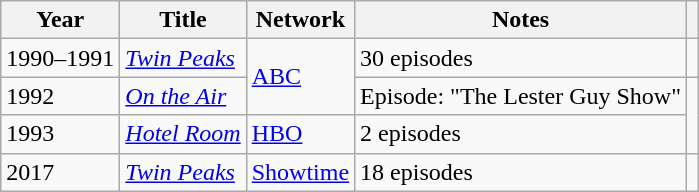<table class="wikitable plainrowheaders">
<tr>
<th scope="col">Year</th>
<th scope="col">Title</th>
<th scope="col">Network</th>
<th scope="col">Notes</th>
<th scope="col"></th>
</tr>
<tr>
<td>1990–1991</td>
<td><em><a href='#'>Twin Peaks</a></em></td>
<td rowspan=2><a href='#'>ABC</a></td>
<td>30 episodes</td>
<td style="text-align:center;"></td>
</tr>
<tr>
<td>1992</td>
<td><em><a href='#'>On the Air</a></em></td>
<td>Episode: "The Lester Guy Show"</td>
<td rowspan=2 style="text-align:center;"></td>
</tr>
<tr>
<td>1993</td>
<td><em><a href='#'>Hotel Room</a></em></td>
<td><a href='#'>HBO</a></td>
<td>2 episodes</td>
</tr>
<tr>
<td>2017</td>
<td><em><a href='#'>Twin Peaks</a></em></td>
<td><a href='#'>Showtime</a></td>
<td>18 episodes</td>
<td style="text-align:center;"></td>
</tr>
</table>
